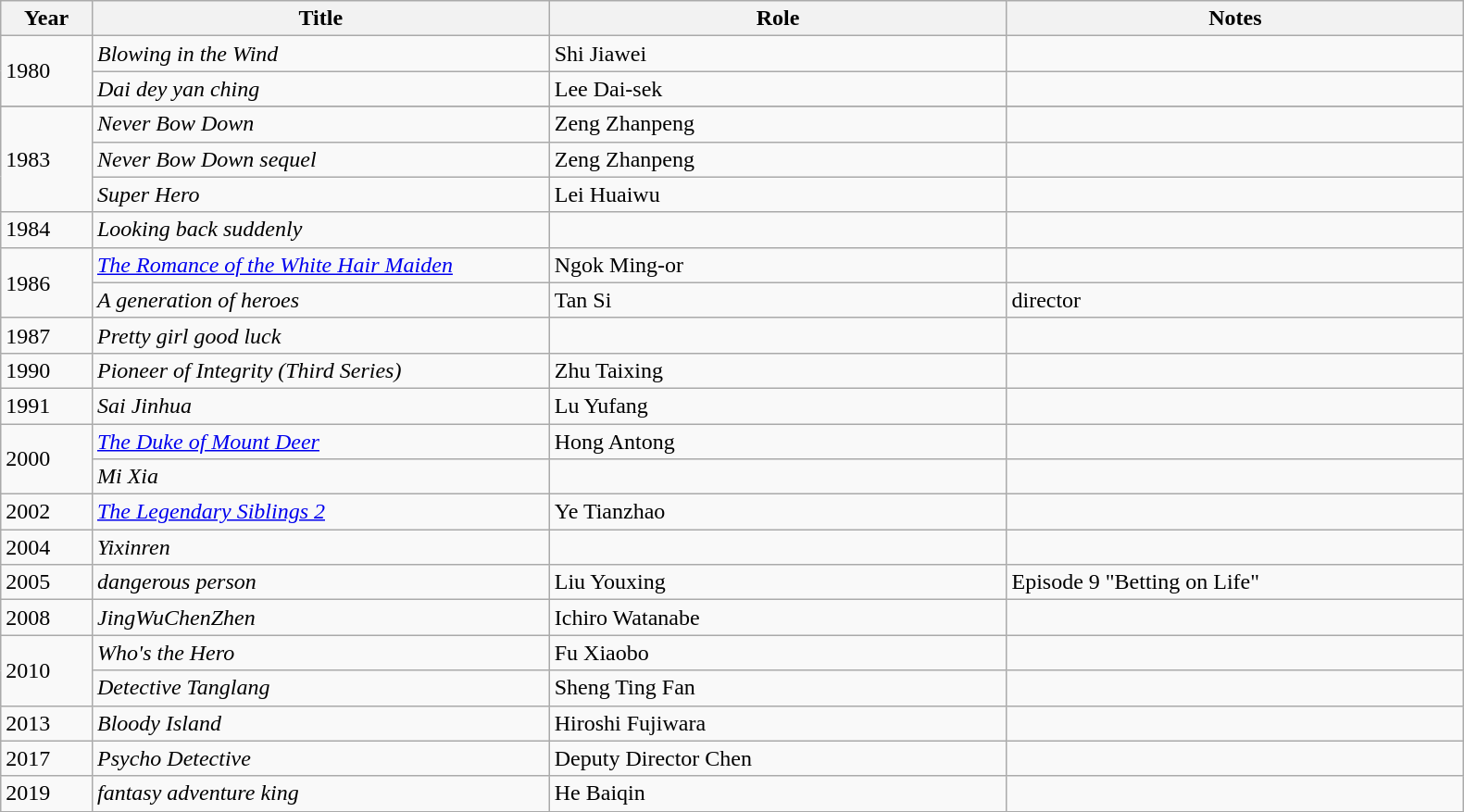<table class="wikitable">
<tr>
<th width=5%>Year</th>
<th width=25%>Title</th>
<th width=25%>Role</th>
<th width=25%>Notes</th>
</tr>
<tr>
<td rowspan="2">1980</td>
<td><em>Blowing in the Wind</em></td>
<td>Shi Jiawei</td>
<td></td>
</tr>
<tr>
<td><em>Dai dey yan ching</em></td>
<td>Lee Dai-sek</td>
<td></td>
</tr>
<tr>
</tr>
<tr>
<td rowspan="3">1983</td>
<td><em>Never Bow Down</em></td>
<td>Zeng Zhanpeng</td>
<td></td>
</tr>
<tr>
<td><em>Never Bow Down sequel</em></td>
<td>Zeng Zhanpeng</td>
<td></td>
</tr>
<tr>
<td><em>Super Hero</em></td>
<td>Lei Huaiwu</td>
<td></td>
</tr>
<tr>
<td>1984</td>
<td><em>Looking back suddenly</em></td>
<td></td>
<td></td>
</tr>
<tr>
<td rowspan="2">1986</td>
<td><em><a href='#'>The Romance of the White Hair Maiden</a></em></td>
<td>Ngok Ming-or</td>
<td></td>
</tr>
<tr>
<td><em>A generation of heroes</em></td>
<td>Tan Si</td>
<td>director</td>
</tr>
<tr>
<td>1987</td>
<td><em>Pretty girl good luck</em></td>
<td></td>
<td></td>
</tr>
<tr>
<td>1990</td>
<td><em>Pioneer of Integrity (Third Series)</em></td>
<td>Zhu Taixing</td>
<td></td>
</tr>
<tr>
<td>1991</td>
<td><em>Sai Jinhua</em></td>
<td>Lu Yufang</td>
<td></td>
</tr>
<tr>
<td rowspan="2">2000</td>
<td><em><a href='#'>The Duke of Mount Deer</a></em></td>
<td>Hong Antong</td>
<td></td>
</tr>
<tr>
<td><em>Mi Xia</em></td>
<td></td>
<td></td>
</tr>
<tr>
<td>2002</td>
<td><em><a href='#'>The Legendary Siblings 2</a></em></td>
<td>Ye Tianzhao</td>
<td></td>
</tr>
<tr>
<td>2004</td>
<td><em>Yixinren</em></td>
<td></td>
<td></td>
</tr>
<tr>
<td>2005</td>
<td><em>dangerous person</em></td>
<td>Liu Youxing</td>
<td>Episode 9 "Betting on Life"</td>
</tr>
<tr>
<td>2008</td>
<td><em>JingWuChenZhen</em></td>
<td>Ichiro Watanabe</td>
<td></td>
</tr>
<tr>
<td rowspan="2">2010</td>
<td><em>Who's the Hero</em></td>
<td>Fu Xiaobo</td>
<td></td>
</tr>
<tr>
<td><em>Detective Tanglang</em></td>
<td>Sheng Ting Fan</td>
<td></td>
</tr>
<tr>
<td>2013</td>
<td><em>Bloody Island</em></td>
<td>Hiroshi Fujiwara</td>
<td></td>
</tr>
<tr>
<td>2017</td>
<td><em>Psycho Detective</em></td>
<td>Deputy Director Chen</td>
<td></td>
</tr>
<tr>
<td>2019</td>
<td><em>fantasy adventure king</em></td>
<td>He Baiqin</td>
<td></td>
</tr>
<tr>
</tr>
</table>
